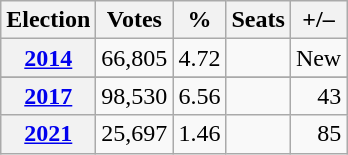<table class="wikitable" style="text-align: right;">
<tr>
<th>Election</th>
<th>Votes</th>
<th>%</th>
<th>Seats</th>
<th>+/–</th>
</tr>
<tr>
<th><a href='#'>2014</a></th>
<td>66,805</td>
<td>4.72</td>
<td></td>
<td>New</td>
</tr>
<tr>
</tr>
<tr>
<th><a href='#'>2017</a></th>
<td>98,530</td>
<td>6.56</td>
<td></td>
<td> 43</td>
</tr>
<tr>
<th><a href='#'>2021</a></th>
<td>25,697</td>
<td>1.46</td>
<td></td>
<td> 85</td>
</tr>
</table>
